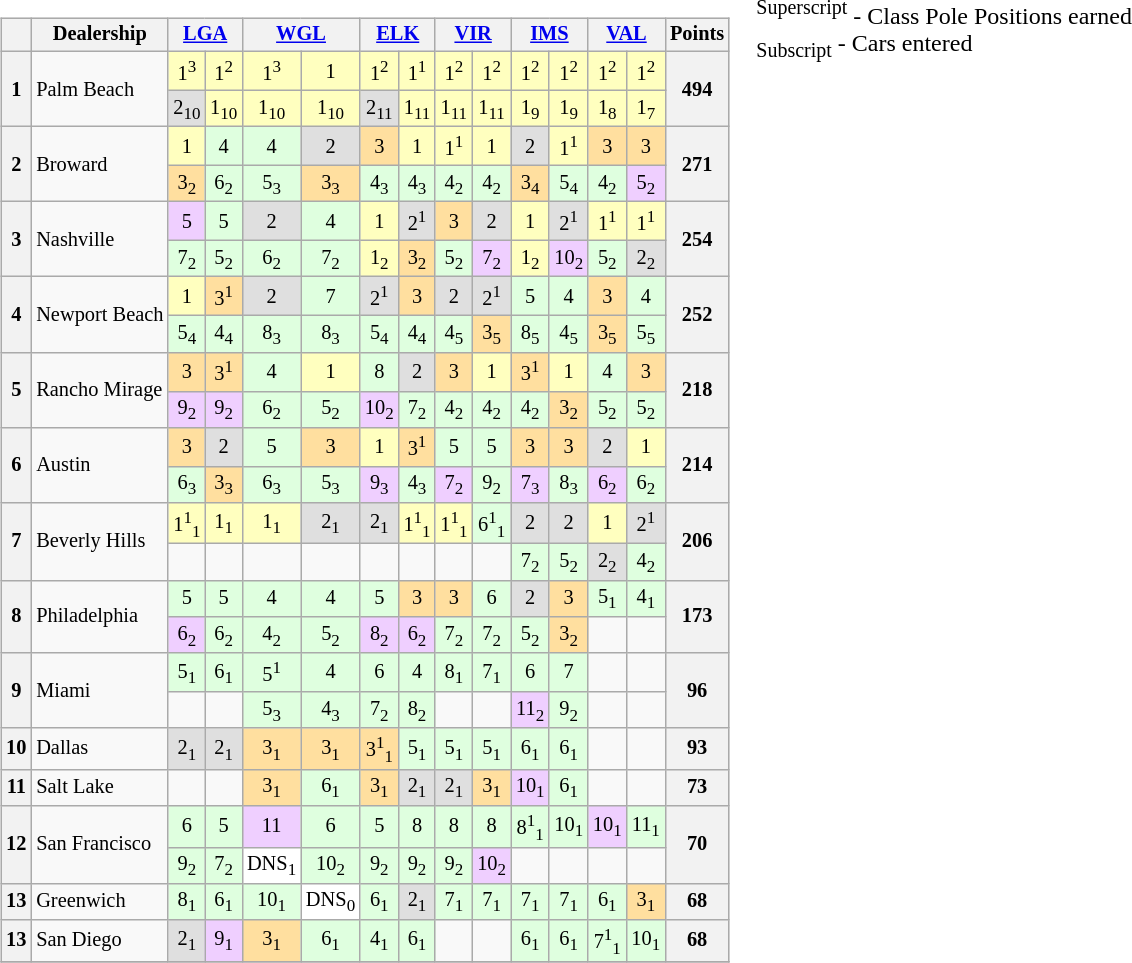<table valign="top">
<tr>
<td valign="top"><br><table class="wikitable" style="font-size:85%; text-align:center">
<tr>
<th></th>
<th>Dealership</th>
<th colspan=2><a href='#'>LGA</a><br></th>
<th colspan=2><a href='#'>WGL</a><br></th>
<th colspan=2><a href='#'>ELK</a><br></th>
<th colspan=2><a href='#'>VIR</a><br></th>
<th colspan=2><a href='#'>IMS</a><br></th>
<th colspan=2><a href='#'>VAL</a><br></th>
<th>Points</th>
</tr>
<tr>
<th rowspan=2>1</th>
<td rowspan=2 align=left> Palm Beach</td>
<td style="background:#ffffbf;">1<sup>3</sup></td>
<td style="background:#ffffbf;">1<sup>2</sup></td>
<td style="background:#ffffbf;">1<sup>3</sup></td>
<td style="background:#ffffbf;">1</td>
<td style="background:#ffffbf;">1<sup>2</sup></td>
<td style="background:#ffffbf;">1<sup>1</sup></td>
<td style="background:#ffffbf;">1<sup>2</sup></td>
<td style="background:#ffffbf;">1<sup>2</sup></td>
<td style="background:#ffffbf;">1<sup>2</sup></td>
<td style="background:#ffffbf;">1<sup>2</sup></td>
<td style="background:#ffffbf;">1<sup>2</sup></td>
<td style="background:#ffffbf;">1<sup>2</sup></td>
<th rowspan=2>494</th>
</tr>
<tr>
<td style="background:#dfdfdf;">2<sub>10</sub></td>
<td style="background:#ffffbf;">1<sub>10</sub></td>
<td style="background:#ffffbf;">1<sub>10</sub></td>
<td style="background:#ffffbf;">1<sub>10</sub></td>
<td style="background:#dfdfdf;">2<sub>11</sub></td>
<td style="background:#ffffbf;">1<sub>11</sub></td>
<td style="background:#ffffbf;">1<sub>11</sub></td>
<td style="background:#ffffbf;">1<sub>11</sub></td>
<td style="background:#ffffbf;">1<sub>9</sub></td>
<td style="background:#ffffbf;">1<sub>9</sub></td>
<td style="background:#ffffbf;">1<sub>8</sub></td>
<td style="background:#ffffbf;">1<sub>7</sub></td>
</tr>
<tr>
<th rowspan=2>2</th>
<td rowspan=2 align=left> Broward</td>
<td style="background:#ffffbf;">1</td>
<td style="background:#dfffdf;">4</td>
<td style="background:#dfffdf;">4</td>
<td style="background:#dfdfdf;">2</td>
<td style="background:#ffdf9f;">3</td>
<td style="background:#ffffbf;">1</td>
<td style="background:#ffffbf;">1<sup>1</sup></td>
<td style="background:#ffffbf;">1</td>
<td style="background:#dfdfdf;">2</td>
<td style="background:#ffffbf;">1<sup>1</sup></td>
<td style="background:#ffdf9f;">3</td>
<td style="background:#ffdf9f;">3</td>
<th rowspan=2>271</th>
</tr>
<tr>
<td style="background:#ffdf9f;">3<sub>2</sub></td>
<td style="background:#dfffdf;">6<sub>2</sub></td>
<td style="background:#dfffdf;">5<sub>3</sub></td>
<td style="background:#ffdf9f;">3<sub>3</sub></td>
<td style="background:#dfffdf;">4<sub>3</sub></td>
<td style="background:#dfffdf;">4<sub>3</sub></td>
<td style="background:#dfffdf;">4<sub>2</sub></td>
<td style="background:#dfffdf;">4<sub>2</sub></td>
<td style="background:#ffdf9f;">3<sub>4</sub></td>
<td style="background:#dfffdf;">5<sub>4</sub></td>
<td style="background:#dfffdf;">4<sub>2</sub></td>
<td style="background:#efcfff;">5<sub>2</sub></td>
</tr>
<tr>
<th rowspan=2>3</th>
<td rowspan=2 align=left> Nashville</td>
<td style="background:#efcfff;">5</td>
<td style="background:#dfffdf;">5</td>
<td style="background:#dfdfdf;">2</td>
<td style="background:#dfffdf;">4</td>
<td style="background:#ffffbf;">1</td>
<td style="background:#dfdfdf;">2<sup>1</sup></td>
<td style="background:#ffdf9f;">3</td>
<td style="background:#dfdfdf;">2</td>
<td style="background:#ffffbf;">1</td>
<td style="background:#dfdfdf;">2<sup>1</sup></td>
<td style="background:#ffffbf;">1<sup>1</sup></td>
<td style="background:#ffffbf;">1<sup>1</sup></td>
<th rowspan=2>254</th>
</tr>
<tr>
<td style="background:#dfffdf;">7<sub>2</sub></td>
<td style="background:#dfffdf;">5<sub>2</sub></td>
<td style="background:#dfffdf;">6<sub>2</sub></td>
<td style="background:#dfffdf;">7<sub>2</sub></td>
<td style="background:#ffffbf;">1<sub>2</sub></td>
<td style="background:#ffdf9f;">3<sub>2</sub></td>
<td style="background:#dfffdf;">5<sub>2</sub></td>
<td style="background:#efcfff;">7<sub>2</sub></td>
<td style="background:#ffffbf;">1<sub>2</sub></td>
<td style="background:#efcfff;">10<sub>2</sub></td>
<td style="background:#dfffdf;">5<sub>2</sub></td>
<td style="background:#dfdfdf;">2<sub>2</sub></td>
</tr>
<tr>
<th rowspan=2>4</th>
<td rowspan=2 align=left> Newport Beach</td>
<td style="background:#ffffbf;">1</td>
<td style="background:#ffdf9f;">3<sup>1</sup></td>
<td style="background:#dfdfdf;">2</td>
<td style="background:#dfffdf;">7</td>
<td style="background:#dfdfdf;">2<sup>1</sup></td>
<td style="background:#ffdf9f;">3</td>
<td style="background:#dfdfdf;">2</td>
<td style="background:#dfdfdf;">2<sup>1</sup></td>
<td style="background:#dfffdf;">5</td>
<td style="background:#dfffdf;">4</td>
<td style="background:#ffdf9f;">3</td>
<td style="background:#dfffdf;">4</td>
<th rowspan=2>252</th>
</tr>
<tr>
<td style="background:#dfffdf;">5<sub>4</sub></td>
<td style="background:#dfffdf;">4<sub>4</sub></td>
<td style="background:#dfffdf;">8<sub>3</sub></td>
<td style="background:#dfffdf;">8<sub>3</sub></td>
<td style="background:#dfffdf;">5<sub>4</sub></td>
<td style="background:#dfffdf;">4<sub>4</sub></td>
<td style="background:#dfffdf;">4<sub>5</sub></td>
<td style="background:#ffdf9f;">3<sub>5</sub></td>
<td style="background:#dfffdf;">8<sub>5</sub></td>
<td style="background:#dfffdf;">4<sub>5</sub></td>
<td style="background:#ffdf9f;">3<sub>5</sub></td>
<td style="background:#dfffdf;">5<sub>5</sub></td>
</tr>
<tr>
<th rowspan=2>5</th>
<td rowspan=2 align=left> Rancho Mirage</td>
<td style="background:#ffdf9f;">3</td>
<td style="background:#ffdf9f;">3<sup>1</sup></td>
<td style="background:#dfffdf;">4</td>
<td style="background:#ffffbf;">1</td>
<td style="background:#dfffdf;">8</td>
<td style="background:#dfdfdf;">2</td>
<td style="background:#ffdf9f;">3</td>
<td style="background:#ffffbf;">1</td>
<td style="background:#ffdf9f;">3<sup>1</sup></td>
<td style="background:#ffffbf;">1</td>
<td style="background:#dfffdf;">4</td>
<td style="background:#ffdf9f;">3</td>
<th rowspan=2>218</th>
</tr>
<tr>
<td style="background:#efcfff;">9<sub>2</sub></td>
<td style="background:#efcfff;">9<sub>2</sub></td>
<td style="background:#dfffdf;">6<sub>2</sub></td>
<td style="background:#dfffdf;">5<sub>2</sub></td>
<td style="background:#efcfff;">10<sub>2</sub></td>
<td style="background:#dfffdf;">7<sub>2</sub></td>
<td style="background:#dfffdf;">4<sub>2</sub></td>
<td style="background:#dfffdf;">4<sub>2</sub></td>
<td style="background:#dfffdf;">4<sub>2</sub></td>
<td style="background:#ffdf9f;">3<sub>2</sub></td>
<td style="background:#dfffdf;">5<sub>2</sub></td>
<td style="background:#dfffdf;">5<sub>2</sub></td>
</tr>
<tr>
<th rowspan=2>6</th>
<td rowspan=2 align=left> Austin</td>
<td style="background:#ffdf9f;">3</td>
<td style="background:#dfdfdf;">2</td>
<td style="background:#dfffdf;">5</td>
<td style="background:#ffdf9f;">3</td>
<td style="background:#ffffbf;">1</td>
<td style="background:#ffdf9f;">3<sup>1</sup></td>
<td style="background:#dfffdf;">5</td>
<td style="background:#dfffdf;">5</td>
<td style="background:#ffdf9f;">3</td>
<td style="background:#ffdf9f;">3</td>
<td style="background:#dfdfdf;">2</td>
<td style="background:#ffffbf;">1</td>
<th rowspan=2>214</th>
</tr>
<tr>
<td style="background:#dfffdf;">6<sub>3</sub></td>
<td style="background:#ffdf9f;">3<sub>3</sub></td>
<td style="background:#dfffdf;">6<sub>3</sub></td>
<td style="background:#dfffdf;">5<sub>3</sub></td>
<td style="background:#efcfff;">9<sub>3</sub></td>
<td style="background:#dfffdf;">4<sub>3</sub></td>
<td style="background:#efcfff;">7<sub>2</sub></td>
<td style="background:#dfffdf;">9<sub>2</sub></td>
<td style="background:#efcfff;">7<sub>3</sub></td>
<td style="background:#dfffdf;">8<sub>3</sub></td>
<td style="background:#efcfff;">6<sub>2</sub></td>
<td style="background:#dfffdf;">6<sub>2</sub></td>
</tr>
<tr>
<th rowspan=2>7</th>
<td rowspan=2 align=left> Beverly Hills</td>
<td style="background:#ffffbf;">1<sup>1</sup><sub>1</sub></td>
<td style="background:#ffffbf;">1<sub>1</sub></td>
<td style="background:#ffffbf;">1<sub>1</sub></td>
<td style="background:#dfdfdf;">2<sub>1</sub></td>
<td style="background:#dfdfdf;">2<sub>1</sub></td>
<td style="background:#ffffbf;">1<sup>1</sup><sub>1</sub></td>
<td style="background:#ffffbf;">1<sup>1</sup><sub>1</sub></td>
<td style="background:#dfffdf;">6<sup>1</sup><sub>1</sub></td>
<td style="background:#dfdfdf;">2</td>
<td style="background:#dfdfdf;">2</td>
<td style="background:#ffffbf;">1</td>
<td style="background:#dfdfdf;">2<sup>1</sup></td>
<th rowspan=2>206</th>
</tr>
<tr>
<td></td>
<td></td>
<td></td>
<td></td>
<td></td>
<td></td>
<td></td>
<td></td>
<td style="background:#dfffdf;">7<sub>2</sub></td>
<td style="background:#dfffdf;">5<sub>2</sub></td>
<td style="background:#dfdfdf;">2<sub>2</sub></td>
<td style="background:#dfffdf;">4<sub>2</sub></td>
</tr>
<tr>
<th rowspan=2>8</th>
<td rowspan=2 align=left> Philadelphia</td>
<td style="background:#dfffdf;">5</td>
<td style="background:#dfffdf;">5</td>
<td style="background:#dfffdf;">4</td>
<td style="background:#dfffdf;">4</td>
<td style="background:#dfffdf;">5</td>
<td style="background:#ffdf9f;">3</td>
<td style="background:#ffdf9f;">3</td>
<td style="background:#dfffdf;">6</td>
<td style="background:#dfdfdf;">2</td>
<td style="background:#ffdf9f;">3</td>
<td style="background:#dfffdf;">5<sub>1</sub></td>
<td style="background:#dfffdf;">4<sub>1</sub></td>
<th rowspan=2>173</th>
</tr>
<tr>
<td style="background:#efcfff;">6<sub>2</sub></td>
<td style="background:#dfffdf;">6<sub>2</sub></td>
<td style="background:#dfffdf;">4<sub>2</sub></td>
<td style="background:#dfffdf;">5<sub>2</sub></td>
<td style="background:#efcfff;">8<sub>2</sub></td>
<td style="background:#efcfff;">6<sub>2</sub></td>
<td style="background:#dfffdf;">7<sub>2</sub></td>
<td style="background:#dfffdf;">7<sub>2</sub></td>
<td style="background:#dfffdf;">5<sub>2</sub></td>
<td style="background:#ffdf9f;">3<sub>2</sub></td>
<td></td>
<td></td>
</tr>
<tr>
<th rowspan=2>9</th>
<td rowspan=2 align=left> Miami</td>
<td style="background:#dfffdf;">5<sub>1</sub></td>
<td style="background:#dfffdf;">6<sub>1</sub></td>
<td style="background:#dfffdf;">5<sup>1</sup></td>
<td style="background:#dfffdf;">4</td>
<td style="background:#dfffdf;">6</td>
<td style="background:#dfffdf;">4</td>
<td style="background:#dfffdf;">8<sub>1</sub></td>
<td style="background:#dfffdf;">7<sub>1</sub></td>
<td style="background:#dfffdf;">6</td>
<td style="background:#dfffdf;">7</td>
<td></td>
<td></td>
<th rowspan=2>96</th>
</tr>
<tr>
<td></td>
<td></td>
<td style="background:#dfffdf;">5<sub>3</sub></td>
<td style="background:#dfffdf;">4<sub>3</sub></td>
<td style="background:#dfffdf;">7<sub>2</sub></td>
<td style="background:#dfffdf;">8<sub>2</sub></td>
<td></td>
<td></td>
<td style="background:#efcfff;">11<sub>2</sub></td>
<td style="background:#dfffdf;">9<sub>2</sub></td>
<td></td>
<td></td>
</tr>
<tr>
<th rowspan=1>10</th>
<td rowspan=1 align=left> Dallas</td>
<td style="background:#dfdfdf;">2<sub>1</sub></td>
<td style="background:#dfdfdf;">2<sub>1</sub></td>
<td style="background:#ffdf9f;">3<sub>1</sub></td>
<td style="background:#ffdf9f;">3<sub>1</sub></td>
<td style="background:#ffdf9f;">3<sup>1</sup><sub>1</sub></td>
<td style="background:#dfffdf;">5<sub>1</sub></td>
<td style="background:#dfffdf;">5<sub>1</sub></td>
<td style="background:#dfffdf;">5<sub>1</sub></td>
<td style="background:#dfffdf;">6<sub>1</sub></td>
<td style="background:#dfffdf;">6<sub>1</sub></td>
<td></td>
<td></td>
<th rowspan=1>93</th>
</tr>
<tr>
<th rowspan=1>11</th>
<td rowspan=1 align=left> Salt Lake</td>
<td></td>
<td></td>
<td style="background:#ffdf9f;">3<sub>1</sub></td>
<td style="background:#dfffdf;">6<sub>1</sub></td>
<td style="background:#ffdf9f;">3<sub>1</sub></td>
<td style="background:#dfdfdf;">2<sub>1</sub></td>
<td style="background:#dfdfdf;">2<sub>1</sub></td>
<td style="background:#ffdf9f;">3<sub>1</sub></td>
<td style="background:#efcfff;">10<sub>1</sub></td>
<td style="background:#dfffdf;">6<sub>1</sub></td>
<td></td>
<td></td>
<th rowspan=1>73</th>
</tr>
<tr>
<th rowspan=2>12</th>
<td rowspan=2 align=left> San Francisco</td>
<td style="background:#dfffdf;">6</td>
<td style="background:#dfffdf;">5</td>
<td style="background:#efcfff;">11</td>
<td style="background:#dfffdf;">6</td>
<td style="background:#dfffdf;">5</td>
<td style="background:#dfffdf;">8</td>
<td style="background:#dfffdf;">8</td>
<td style="background:#dfffdf;">8</td>
<td style="background:#dfffdf;">8<sup>1</sup><sub>1</sub></td>
<td style="background:#dfffdf;">10<sub>1</sub></td>
<td style="background:#efcfff;">10<sub>1</sub></td>
<td style="background:#dfffdf;">11<sub>1</sub></td>
<th rowspan=2>70</th>
</tr>
<tr>
<td style="background:#dfffdf;">9<sub>2</sub></td>
<td style="background:#dfffdf;">7<sub>2</sub></td>
<td style="background:#ffffff;">DNS<sub>1</sub></td>
<td style="background:#dfffdf;">10<sub>2</sub></td>
<td style="background:#dfffdf;">9<sub>2</sub></td>
<td style="background:#dfffdf;">9<sub>2</sub></td>
<td style="background:#dfffdf;">9<sub>2</sub></td>
<td style="background:#efcfff;">10<sub>2</sub></td>
<td></td>
<td></td>
<td></td>
<td></td>
</tr>
<tr>
<th rowspan=1>13</th>
<td rowspan=1 align=left> Greenwich</td>
<td style="background:#dfffdf;">8<sub>1</sub></td>
<td style="background:#dfffdf;">6<sub>1</sub></td>
<td style="background:#dfffdf;">10<sub>1</sub></td>
<td style="background:#ffffff;">DNS<sub>0</sub></td>
<td style="background:#dfffdf;">6<sub>1</sub></td>
<td style="background:#dfdfdf;">2<sub>1</sub></td>
<td style="background:#dfffdf;">7<sub>1</sub></td>
<td style="background:#dfffdf;">7<sub>1</sub></td>
<td style="background:#dfffdf;">7<sub>1</sub></td>
<td style="background:#dfffdf;">7<sub>1</sub></td>
<td style="background:#dfffdf;">6<sub>1</sub></td>
<td style="background:#ffdf9f;">3<sub>1</sub></td>
<th rowspan=1>68</th>
</tr>
<tr>
<th rowspan=1>13</th>
<td rowspan=1 align=left> San Diego</td>
<td style="background:#dfdfdf;">2<sub>1</sub></td>
<td style="background:#efcfff;">9<sub>1</sub></td>
<td style="background:#ffdf9f;">3<sub>1</sub></td>
<td style="background:#dfffdf;">6<sub>1</sub></td>
<td style="background:#dfffdf;">4<sub>1</sub></td>
<td style="background:#dfffdf;">6<sub>1</sub></td>
<td></td>
<td></td>
<td style="background:#dfffdf;">6<sub>1</sub></td>
<td style="background:#dfffdf;">6<sub>1</sub></td>
<td style="background:#dfffdf;">7<sup>1</sup><sub>1</sub></td>
<td style="background:#dfffdf;">10<sub>1</sub></td>
<th rowspan=1>68</th>
</tr>
<tr>
</tr>
</table>
</td>
<td valign="top"><br><span><sup>Superscript</sup> - Class Pole Positions earned</span><br><span><sub>Subscript</sub> - Cars entered</span></td>
</tr>
</table>
